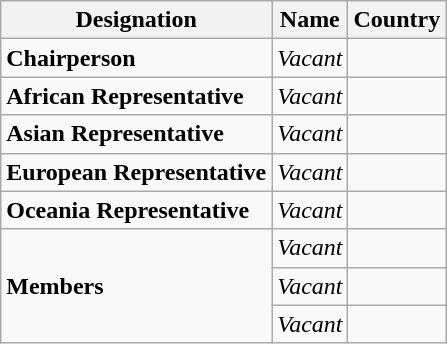<table class="wikitable">
<tr>
<th>Designation</th>
<th>Name</th>
<th>Country</th>
</tr>
<tr>
<td><strong>Chairperson</strong></td>
<td><em>Vacant</em></td>
<td></td>
</tr>
<tr>
<td><strong>African Representative</strong></td>
<td><em>Vacant</em></td>
<td></td>
</tr>
<tr>
<td><strong>Asian Representative</strong></td>
<td><em>Vacant</em></td>
<td></td>
</tr>
<tr>
<td><strong>European Representative</strong></td>
<td><em>Vacant</em></td>
<td></td>
</tr>
<tr>
<td><strong>Oceania Representative</strong></td>
<td><em>Vacant</em></td>
<td></td>
</tr>
<tr>
<td rowspan=3><strong>Members</strong></td>
<td><em>Vacant</em></td>
<td></td>
</tr>
<tr>
<td><em>Vacant</em></td>
<td></td>
</tr>
<tr>
<td><em>Vacant</em></td>
<td></td>
</tr>
</table>
